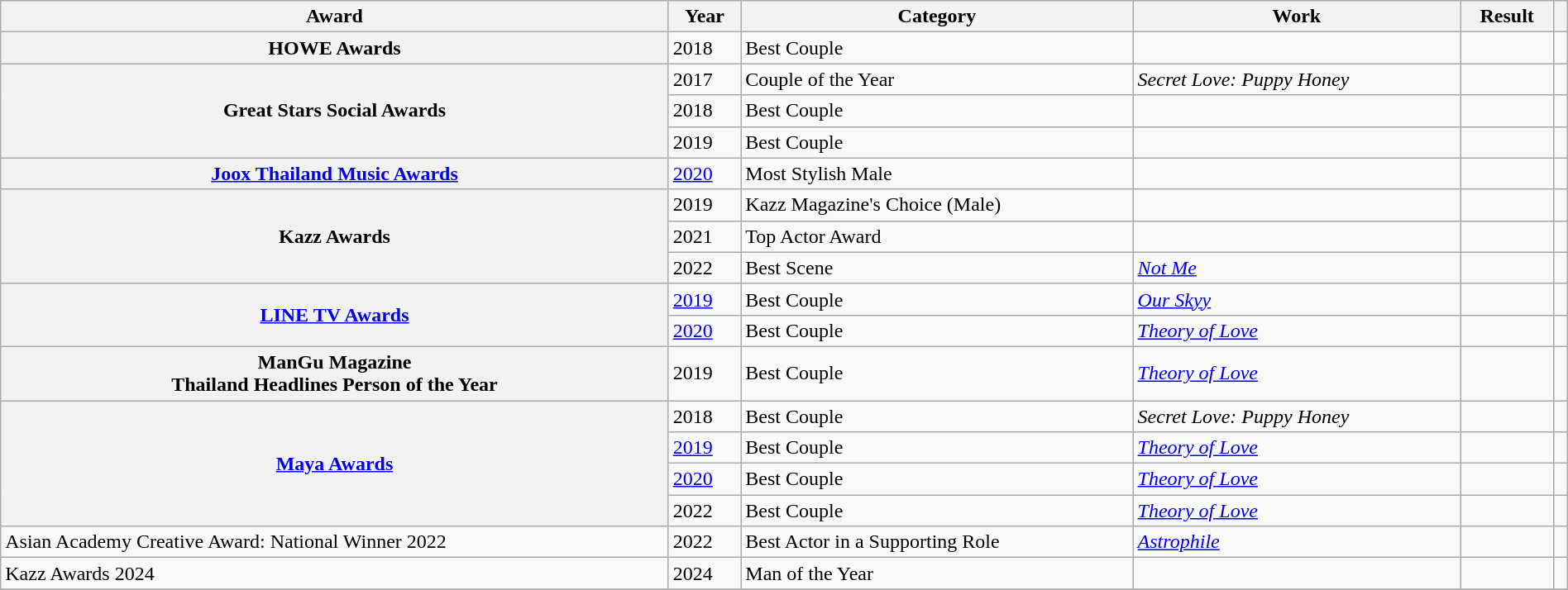<table class="wikitable sortable plainrowheaders" style="width: 100%;">
<tr>
<th scope="col">Award</th>
<th scope="col">Year</th>
<th scope="col">Category</th>
<th scope="col">Work</th>
<th scope="col">Result</th>
<th scope="col" class="unsortable"></th>
</tr>
<tr>
<th scope="row">HOWE Awards </th>
<td>2018</td>
<td>Best Couple </td>
<td></td>
<td></td>
<td style="text-align: center;"></td>
</tr>
<tr>
<th rowspan="3" scope="row">Great Stars Social Awards </th>
<td>2017</td>
<td>Couple of the Year </td>
<td><em>Secret Love: Puppy Honey</em></td>
<td></td>
<td style="text-align: center;"></td>
</tr>
<tr>
<td>2018</td>
<td>Best Couple </td>
<td></td>
<td></td>
<td style="text-align: center;"></td>
</tr>
<tr>
<td>2019</td>
<td>Best Couple </td>
<td></td>
<td></td>
<td style="text-align: center;"></td>
</tr>
<tr>
<th scope="row"><a href='#'>Joox Thailand Music Awards</a> </th>
<td><a href='#'>2020</a></td>
<td>Most Stylish Male</td>
<td></td>
<td></td>
<td style="text-align: center;"></td>
</tr>
<tr>
<th rowspan="3" scope="row">Kazz Awards </th>
<td>2019</td>
<td>Kazz Magazine's Choice (Male)</td>
<td></td>
<td></td>
<td style="text-align: center;"></td>
</tr>
<tr>
<td>2021</td>
<td>Top Actor Award</td>
<td></td>
<td></td>
<td></td>
</tr>
<tr>
<td>2022</td>
<td>Best Scene </td>
<td><em><a href='#'>Not Me</a></em></td>
<td></td>
<td></td>
</tr>
<tr>
<th rowspan="2" scope="row"><a href='#'>LINE TV Awards</a> </th>
<td><a href='#'>2019</a></td>
<td>Best Couple </td>
<td><em><a href='#'>Our Skyy</a></em></td>
<td></td>
<td style="text-align: center;"></td>
</tr>
<tr>
<td><a href='#'>2020</a></td>
<td>Best Couple </td>
<td><em><a href='#'>Theory of Love</a></em></td>
<td></td>
<td style="text-align: center;"></td>
</tr>
<tr>
<th scope="row">ManGu Magazine<br>Thailand Headlines Person of the Year </th>
<td>2019</td>
<td>Best Couple </td>
<td><em><a href='#'>Theory of Love</a></em></td>
<td></td>
<td style="text-align: center;"></td>
</tr>
<tr>
<th rowspan="4" scope="row"><a href='#'>Maya Awards</a></th>
<td>2018</td>
<td>Best Couple </td>
<td><em>Secret Love: Puppy Honey</em></td>
<td></td>
<td style="text-align: center;"></td>
</tr>
<tr>
<td><a href='#'>2019</a></td>
<td>Best Couple </td>
<td><em><a href='#'>Theory of Love</a></em></td>
<td></td>
<td style="text-align: center;"></td>
</tr>
<tr>
<td><a href='#'>2020</a></td>
<td>Best Couple </td>
<td><em><a href='#'>Theory of Love</a></em></td>
<td></td>
<td style="text-align: center;"></td>
</tr>
<tr>
<td>2022</td>
<td>Best Couple </td>
<td Jumpol Adulkittiporn><em><a href='#'>Theory of Love</a></em></td>
<td></td>
<td></td>
</tr>
<tr>
<td>Asian Academy Creative Award: National Winner 2022</td>
<td>2022</td>
<td>Best Actor in a Supporting Role</td>
<td><a href='#'><em>Astrophile</em></a></td>
<td></td>
<td></td>
</tr>
<tr>
<td>Kazz Awards 2024</td>
<td>2024</td>
<td>Man of the Year</td>
<td></td>
<td></td>
<td></td>
</tr>
<tr>
</tr>
</table>
